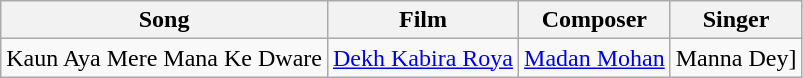<table class="wikitable">
<tr>
<th>Song</th>
<th>Film</th>
<th>Composer</th>
<th>Singer</th>
</tr>
<tr>
<td>Kaun Aya Mere Mana Ke Dware</td>
<td><a href='#'>Dekh Kabira Roya</a></td>
<td><a href='#'>Madan Mohan</a></td>
<td>Manna Dey]</td>
</tr>
</table>
